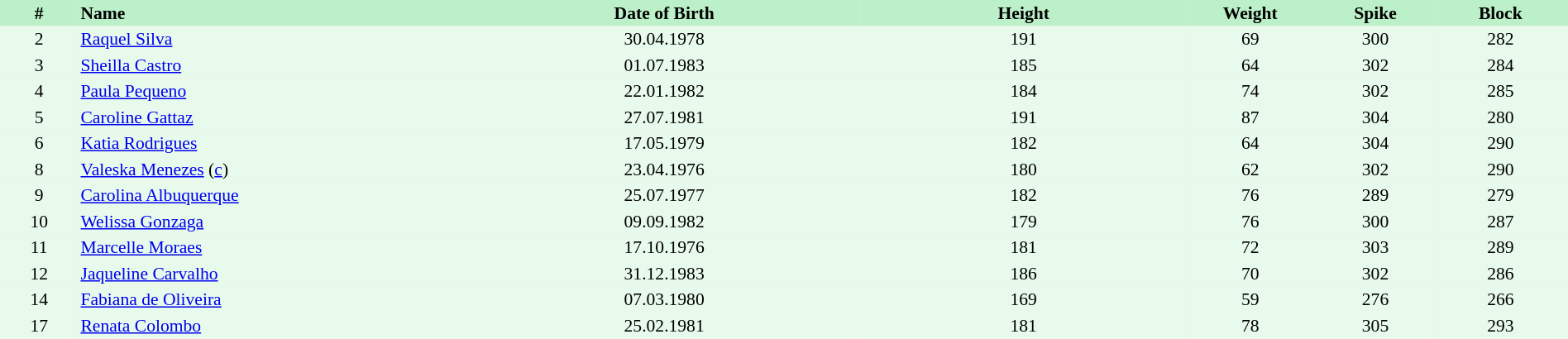<table border=0 cellpadding=2 cellspacing=0  |- bgcolor=#FFECCE style="text-align:center; font-size:90%;" width=100%>
<tr bgcolor=#BBF0C9>
<th width=5%>#</th>
<th width=25% align=left>Name</th>
<th width=25%>Date of Birth</th>
<th width=21%>Height</th>
<th width=8%>Weight</th>
<th width=8%>Spike</th>
<th width=8%>Block</th>
<th></th>
</tr>
<tr bgcolor=#E7FAEC>
<td>2</td>
<td align=left><a href='#'>Raquel Silva</a></td>
<td>30.04.1978</td>
<td>191</td>
<td>69</td>
<td>300</td>
<td>282</td>
<td></td>
</tr>
<tr bgcolor=#E7FAEC>
<td>3</td>
<td align=left><a href='#'>Sheilla Castro</a></td>
<td>01.07.1983</td>
<td>185</td>
<td>64</td>
<td>302</td>
<td>284</td>
<td></td>
</tr>
<tr bgcolor=#E7FAEC>
<td>4</td>
<td align=left><a href='#'>Paula Pequeno</a></td>
<td>22.01.1982</td>
<td>184</td>
<td>74</td>
<td>302</td>
<td>285</td>
<td></td>
</tr>
<tr bgcolor=#E7FAEC>
<td>5</td>
<td align=left><a href='#'>Caroline Gattaz</a></td>
<td>27.07.1981</td>
<td>191</td>
<td>87</td>
<td>304</td>
<td>280</td>
<td></td>
</tr>
<tr bgcolor=#E7FAEC>
<td>6</td>
<td align=left><a href='#'>Katia Rodrigues</a></td>
<td>17.05.1979</td>
<td>182</td>
<td>64</td>
<td>304</td>
<td>290</td>
<td></td>
</tr>
<tr bgcolor=#E7FAEC>
<td>8</td>
<td align=left><a href='#'>Valeska Menezes</a> (<a href='#'>c</a>)</td>
<td>23.04.1976</td>
<td>180</td>
<td>62</td>
<td>302</td>
<td>290</td>
<td></td>
</tr>
<tr bgcolor=#E7FAEC>
<td>9</td>
<td align=left><a href='#'>Carolina Albuquerque</a></td>
<td>25.07.1977</td>
<td>182</td>
<td>76</td>
<td>289</td>
<td>279</td>
<td></td>
</tr>
<tr bgcolor=#E7FAEC>
<td>10</td>
<td align=left><a href='#'>Welissa Gonzaga</a></td>
<td>09.09.1982</td>
<td>179</td>
<td>76</td>
<td>300</td>
<td>287</td>
<td></td>
</tr>
<tr bgcolor=#E7FAEC>
<td>11</td>
<td align=left><a href='#'>Marcelle Moraes</a></td>
<td>17.10.1976</td>
<td>181</td>
<td>72</td>
<td>303</td>
<td>289</td>
<td></td>
</tr>
<tr bgcolor=#E7FAEC>
<td>12</td>
<td align=left><a href='#'>Jaqueline Carvalho</a></td>
<td>31.12.1983</td>
<td>186</td>
<td>70</td>
<td>302</td>
<td>286</td>
<td></td>
</tr>
<tr bgcolor=#E7FAEC>
<td>14</td>
<td align=left><a href='#'>Fabiana de Oliveira</a></td>
<td>07.03.1980</td>
<td>169</td>
<td>59</td>
<td>276</td>
<td>266</td>
<td></td>
</tr>
<tr bgcolor=#E7FAEC>
<td>17</td>
<td align=left><a href='#'>Renata Colombo</a></td>
<td>25.02.1981</td>
<td>181</td>
<td>78</td>
<td>305</td>
<td>293</td>
<td></td>
</tr>
</table>
